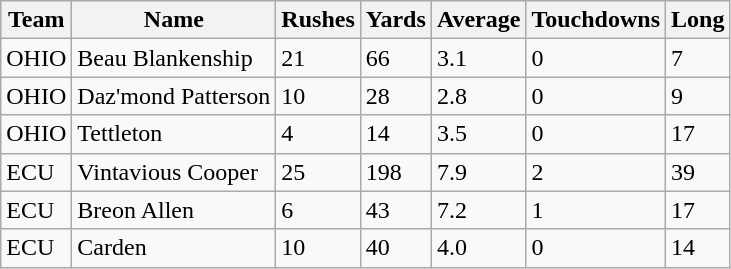<table class="wikitable sortable">
<tr>
<th>Team</th>
<th>Name</th>
<th>Rushes</th>
<th>Yards</th>
<th>Average</th>
<th>Touchdowns</th>
<th>Long</th>
</tr>
<tr>
<td>OHIO</td>
<td>Beau Blankenship</td>
<td>21</td>
<td>66</td>
<td>3.1</td>
<td>0</td>
<td>7</td>
</tr>
<tr>
<td>OHIO</td>
<td>Daz'mond Patterson</td>
<td>10</td>
<td>28</td>
<td>2.8</td>
<td>0</td>
<td>9</td>
</tr>
<tr>
<td>OHIO</td>
<td>Tettleton</td>
<td>4</td>
<td>14</td>
<td>3.5</td>
<td>0</td>
<td>17</td>
</tr>
<tr>
<td>ECU</td>
<td>Vintavious Cooper</td>
<td>25</td>
<td>198</td>
<td>7.9</td>
<td>2</td>
<td>39</td>
</tr>
<tr>
<td>ECU</td>
<td>Breon Allen</td>
<td>6</td>
<td>43</td>
<td>7.2</td>
<td>1</td>
<td>17</td>
</tr>
<tr>
<td>ECU</td>
<td>Carden</td>
<td>10</td>
<td>40</td>
<td>4.0</td>
<td>0</td>
<td>14</td>
</tr>
</table>
